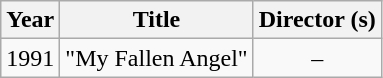<table class = "wikitable">
<tr>
<th>Year</th>
<th>Title</th>
<th>Director (s)</th>
</tr>
<tr>
<td>1991</td>
<td>"My Fallen Angel"</td>
<td style="text-align:center;">–</td>
</tr>
</table>
